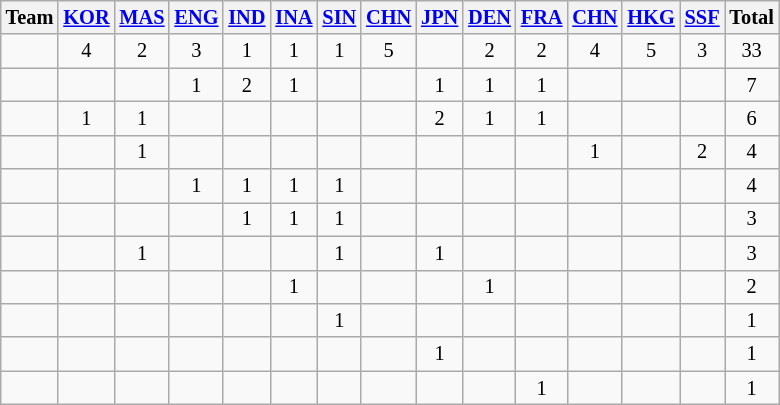<table class=wikitable style="font-size:85%; text-align:center">
<tr>
<th>Team</th>
<th><a href='#'>KOR</a></th>
<th><a href='#'>MAS</a></th>
<th><a href='#'>ENG</a></th>
<th><a href='#'>IND</a></th>
<th><a href='#'>INA</a></th>
<th><a href='#'>SIN</a></th>
<th><a href='#'>CHN</a></th>
<th><a href='#'>JPN</a></th>
<th><a href='#'>DEN</a></th>
<th><a href='#'>FRA</a></th>
<th><a href='#'>CHN</a></th>
<th><a href='#'>HKG</a></th>
<th><a href='#'>SSF</a></th>
<th>Total</th>
</tr>
<tr>
<td align=left></td>
<td>4</td>
<td>2</td>
<td>3</td>
<td>1</td>
<td>1</td>
<td>1</td>
<td>5</td>
<td></td>
<td>2</td>
<td>2</td>
<td>4</td>
<td>5</td>
<td>3</td>
<td>33</td>
</tr>
<tr>
<td align=left></td>
<td></td>
<td></td>
<td>1</td>
<td>2</td>
<td>1</td>
<td></td>
<td></td>
<td>1</td>
<td>1</td>
<td>1</td>
<td></td>
<td></td>
<td></td>
<td>7</td>
</tr>
<tr>
<td align=left></td>
<td>1</td>
<td>1</td>
<td></td>
<td></td>
<td></td>
<td></td>
<td></td>
<td>2</td>
<td>1</td>
<td>1</td>
<td></td>
<td></td>
<td></td>
<td>6</td>
</tr>
<tr>
<td align=left></td>
<td></td>
<td>1</td>
<td></td>
<td></td>
<td></td>
<td></td>
<td></td>
<td></td>
<td></td>
<td></td>
<td>1</td>
<td></td>
<td>2</td>
<td>4</td>
</tr>
<tr>
<td align=left></td>
<td></td>
<td></td>
<td>1</td>
<td>1</td>
<td>1</td>
<td>1</td>
<td></td>
<td></td>
<td></td>
<td></td>
<td></td>
<td></td>
<td></td>
<td>4</td>
</tr>
<tr>
<td align=left></td>
<td></td>
<td></td>
<td></td>
<td>1</td>
<td>1</td>
<td>1</td>
<td></td>
<td></td>
<td></td>
<td></td>
<td></td>
<td></td>
<td></td>
<td>3</td>
</tr>
<tr>
<td align=left></td>
<td></td>
<td>1</td>
<td></td>
<td></td>
<td></td>
<td>1</td>
<td></td>
<td>1</td>
<td></td>
<td></td>
<td></td>
<td></td>
<td></td>
<td>3</td>
</tr>
<tr>
<td align=left></td>
<td></td>
<td></td>
<td></td>
<td></td>
<td>1</td>
<td></td>
<td></td>
<td></td>
<td>1</td>
<td></td>
<td></td>
<td></td>
<td></td>
<td>2</td>
</tr>
<tr>
<td align=left></td>
<td></td>
<td></td>
<td></td>
<td></td>
<td></td>
<td>1</td>
<td></td>
<td></td>
<td></td>
<td></td>
<td></td>
<td></td>
<td></td>
<td>1</td>
</tr>
<tr>
<td align=left></td>
<td></td>
<td></td>
<td></td>
<td></td>
<td></td>
<td></td>
<td></td>
<td>1</td>
<td></td>
<td></td>
<td></td>
<td></td>
<td></td>
<td>1</td>
</tr>
<tr>
<td align=left></td>
<td></td>
<td></td>
<td></td>
<td></td>
<td></td>
<td></td>
<td></td>
<td></td>
<td></td>
<td>1</td>
<td></td>
<td></td>
<td></td>
<td>1</td>
</tr>
</table>
